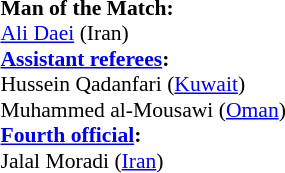<table width=50% style="font-size: 90%">
<tr>
<td><br><strong>Man of the Match:</strong>
<br><a href='#'>Ali Daei</a> (Iran)<br><strong><a href='#'>Assistant referees</a>:</strong>
<br>Hussein Qadanfari (<a href='#'>Kuwait</a>)
<br>Muhammed al-Mousawi (<a href='#'>Oman</a>)
<br><strong><a href='#'>Fourth official</a>:</strong>
<br>Jalal Moradi (<a href='#'>Iran</a>)</td>
</tr>
</table>
